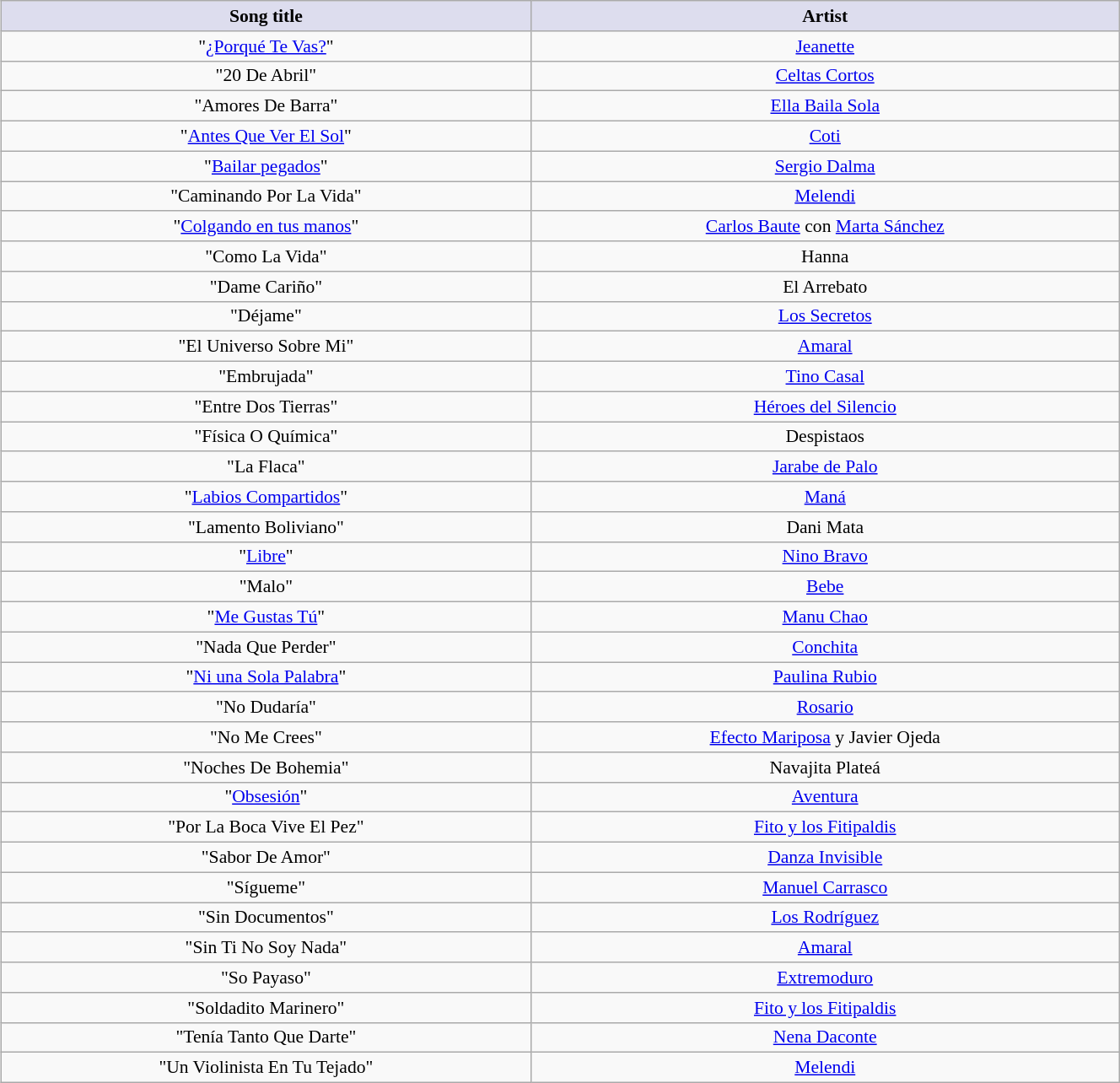<table class="wikitable sortable" style="font-size:90%; text-align:center; width:70%; margin: 5px;">
<tr>
<th style="background:#dde;">Song title</th>
<th style="background:#dde;">Artist</th>
</tr>
<tr>
<td>"<a href='#'>¿Porqué Te Vas?</a>"</td>
<td><a href='#'>Jeanette</a></td>
</tr>
<tr>
<td>"20 De Abril"</td>
<td><a href='#'>Celtas Cortos</a></td>
</tr>
<tr>
<td>"Amores De Barra"</td>
<td><a href='#'>Ella Baila Sola</a></td>
</tr>
<tr>
<td>"<a href='#'>Antes Que Ver El Sol</a>"</td>
<td><a href='#'>Coti</a></td>
</tr>
<tr>
<td>"<a href='#'>Bailar pegados</a>"</td>
<td><a href='#'>Sergio Dalma</a></td>
</tr>
<tr>
<td>"Caminando Por La Vida"</td>
<td><a href='#'>Melendi</a></td>
</tr>
<tr>
<td>"<a href='#'>Colgando en tus manos</a>"</td>
<td><a href='#'>Carlos Baute</a> con <a href='#'>Marta Sánchez</a></td>
</tr>
<tr>
<td>"Como La Vida"</td>
<td>Hanna</td>
</tr>
<tr>
<td>"Dame Cariño"</td>
<td>El Arrebato</td>
</tr>
<tr>
<td>"Déjame"</td>
<td><a href='#'>Los Secretos</a></td>
</tr>
<tr>
<td>"El Universo Sobre Mi"</td>
<td><a href='#'>Amaral</a></td>
</tr>
<tr>
<td>"Embrujada"</td>
<td><a href='#'>Tino Casal</a></td>
</tr>
<tr>
<td>"Entre Dos Tierras"</td>
<td><a href='#'>Héroes del Silencio</a></td>
</tr>
<tr>
<td>"Física O Química"</td>
<td>Despistaos</td>
</tr>
<tr>
<td>"La Flaca"</td>
<td><a href='#'>Jarabe de Palo</a></td>
</tr>
<tr>
<td>"<a href='#'>Labios Compartidos</a>"</td>
<td><a href='#'>Maná</a></td>
</tr>
<tr>
<td>"Lamento Boliviano"</td>
<td>Dani Mata</td>
</tr>
<tr>
<td>"<a href='#'>Libre</a>"</td>
<td><a href='#'>Nino Bravo</a></td>
</tr>
<tr>
<td>"Malo"</td>
<td><a href='#'>Bebe</a></td>
</tr>
<tr>
<td>"<a href='#'>Me Gustas Tú</a>"</td>
<td><a href='#'>Manu Chao</a></td>
</tr>
<tr>
<td>"Nada Que Perder"</td>
<td><a href='#'>Conchita</a></td>
</tr>
<tr>
<td>"<a href='#'>Ni una Sola Palabra</a>"</td>
<td><a href='#'>Paulina Rubio</a></td>
</tr>
<tr>
<td>"No Dudaría"</td>
<td><a href='#'>Rosario</a></td>
</tr>
<tr>
<td>"No Me Crees"</td>
<td><a href='#'>Efecto Mariposa</a> y Javier Ojeda</td>
</tr>
<tr>
<td>"Noches De Bohemia"</td>
<td>Navajita Plateá</td>
</tr>
<tr>
<td>"<a href='#'>Obsesión</a>"</td>
<td><a href='#'>Aventura</a></td>
</tr>
<tr>
<td>"Por La Boca Vive El Pez"</td>
<td><a href='#'>Fito y los Fitipaldis</a></td>
</tr>
<tr>
<td>"Sabor De Amor"</td>
<td><a href='#'>Danza Invisible</a></td>
</tr>
<tr>
<td>"Sígueme"</td>
<td><a href='#'>Manuel Carrasco</a></td>
</tr>
<tr>
<td>"Sin Documentos"</td>
<td><a href='#'>Los Rodríguez</a></td>
</tr>
<tr>
<td>"Sin Ti No Soy Nada"</td>
<td><a href='#'>Amaral</a></td>
</tr>
<tr>
<td>"So Payaso"</td>
<td><a href='#'>Extremoduro</a></td>
</tr>
<tr>
<td>"Soldadito Marinero"</td>
<td><a href='#'>Fito y los Fitipaldis</a></td>
</tr>
<tr>
<td>"Tenía Tanto Que Darte"</td>
<td><a href='#'>Nena Daconte</a></td>
</tr>
<tr>
<td>"Un Violinista En Tu Tejado"</td>
<td><a href='#'>Melendi</a></td>
</tr>
</table>
